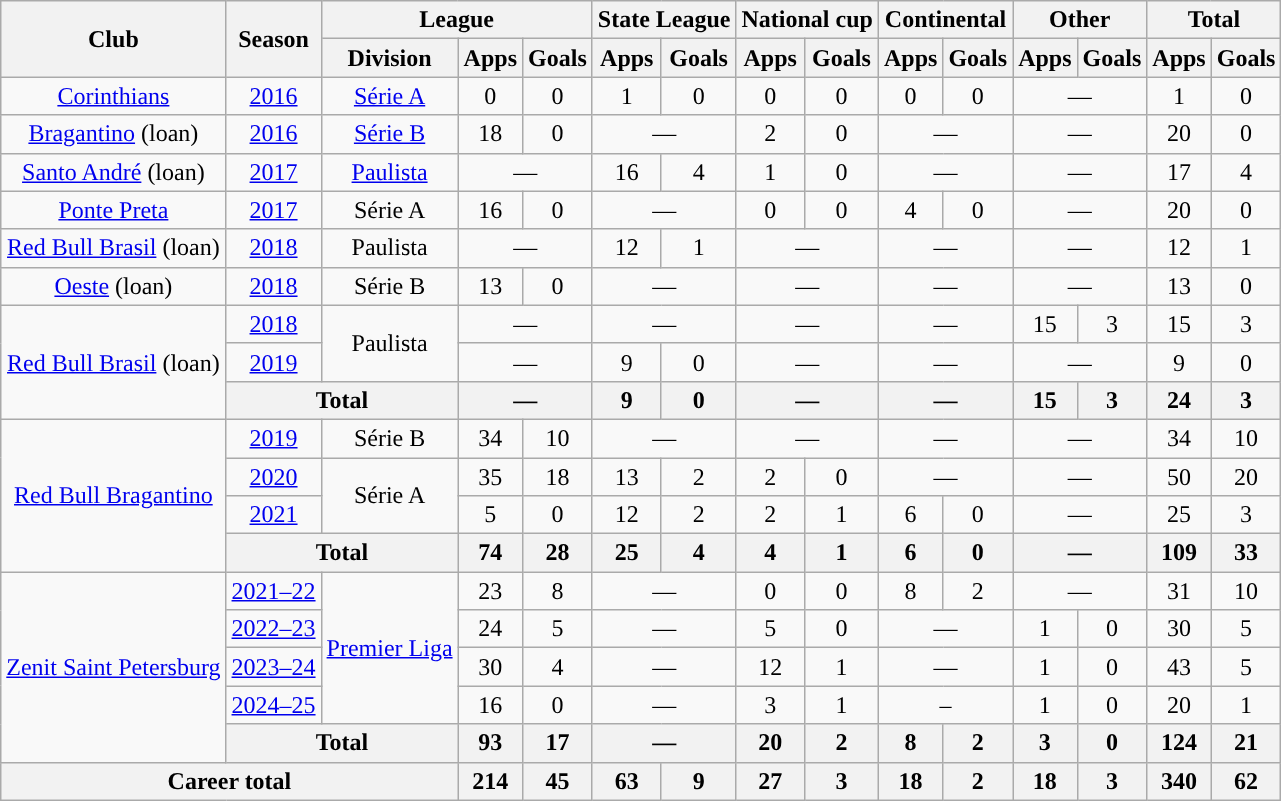<table class="wikitable" style="text-align: center;">
<tr>
<th rowspan="2">Club</th>
<th rowspan="2">Season</th>
<th colspan="3">League</th>
<th colspan="2">State League</th>
<th colspan="2">National cup</th>
<th colspan="2">Continental</th>
<th colspan="2">Other</th>
<th colspan="2">Total</th>
</tr>
<tr>
<th>Division</th>
<th>Apps</th>
<th>Goals</th>
<th>Apps</th>
<th>Goals</th>
<th>Apps</th>
<th>Goals</th>
<th>Apps</th>
<th>Goals</th>
<th>Apps</th>
<th>Goals</th>
<th>Apps</th>
<th>Goals</th>
</tr>
<tr>
<td><a href='#'>Corinthians</a></td>
<td><a href='#'>2016</a></td>
<td><a href='#'>Série A</a></td>
<td>0</td>
<td>0</td>
<td>1</td>
<td>0</td>
<td>0</td>
<td>0</td>
<td>0</td>
<td>0</td>
<td colspan="2">—</td>
<td>1</td>
<td>0</td>
</tr>
<tr>
<td><a href='#'>Bragantino</a> (loan)</td>
<td><a href='#'>2016</a></td>
<td><a href='#'>Série B</a></td>
<td>18</td>
<td>0</td>
<td colspan=2>—</td>
<td>2</td>
<td>0</td>
<td colspan=2>—</td>
<td colspan=2>—</td>
<td>20</td>
<td>0</td>
</tr>
<tr>
<td><a href='#'>Santo André</a> (loan)</td>
<td><a href='#'>2017</a></td>
<td><a href='#'>Paulista</a></td>
<td colspan=2>—</td>
<td>16</td>
<td>4</td>
<td>1</td>
<td>0</td>
<td colspan=2>—</td>
<td colspan=2>—</td>
<td>17</td>
<td>4</td>
</tr>
<tr>
<td><a href='#'>Ponte Preta</a></td>
<td><a href='#'>2017</a></td>
<td>Série A</td>
<td>16</td>
<td>0</td>
<td colspan=2>—</td>
<td>0</td>
<td>0</td>
<td>4</td>
<td>0</td>
<td colspan=2>—</td>
<td>20</td>
<td>0</td>
</tr>
<tr>
<td><a href='#'>Red Bull Brasil</a> (loan)</td>
<td><a href='#'>2018</a></td>
<td>Paulista</td>
<td colspan=2>—</td>
<td>12</td>
<td>1</td>
<td colspan=2>—</td>
<td colspan=2>—</td>
<td colspan=2>—</td>
<td>12</td>
<td>1</td>
</tr>
<tr>
<td><a href='#'>Oeste</a> (loan)</td>
<td><a href='#'>2018</a></td>
<td>Série B</td>
<td>13</td>
<td>0</td>
<td colspan=2>—</td>
<td colspan=2>—</td>
<td colspan=2>—</td>
<td colspan=2>—</td>
<td>13</td>
<td>0</td>
</tr>
<tr>
<td rowspan="3"><a href='#'>Red Bull Brasil</a> (loan)</td>
<td><a href='#'>2018</a></td>
<td rowspan="2">Paulista</td>
<td colspan=2>—</td>
<td colspan=2>—</td>
<td colspan=2>—</td>
<td colspan=2>—</td>
<td>15</td>
<td>3</td>
<td>15</td>
<td>3</td>
</tr>
<tr>
<td><a href='#'>2019</a></td>
<td colspan=2>—</td>
<td>9</td>
<td>0</td>
<td colspan=2>—</td>
<td colspan=2>—</td>
<td colspan=2>—</td>
<td>9</td>
<td>0</td>
</tr>
<tr>
<th colspan=2>Total</th>
<th colspan=2>—</th>
<th>9</th>
<th>0</th>
<th colspan=2>—</th>
<th colspan=2>—</th>
<th>15</th>
<th>3</th>
<th>24</th>
<th>3</th>
</tr>
<tr>
<td rowspan="4"><a href='#'>Red Bull Bragantino</a></td>
<td><a href='#'>2019</a></td>
<td>Série B</td>
<td>34</td>
<td>10</td>
<td colspan=2>—</td>
<td colspan=2>—</td>
<td colspan=2>—</td>
<td colspan=2>—</td>
<td>34</td>
<td>10</td>
</tr>
<tr>
<td><a href='#'>2020</a></td>
<td rowspan="2">Série A</td>
<td>35</td>
<td>18</td>
<td>13</td>
<td>2</td>
<td>2</td>
<td>0</td>
<td colspan=2>—</td>
<td colspan=2>—</td>
<td>50</td>
<td>20</td>
</tr>
<tr>
<td><a href='#'>2021</a></td>
<td>5</td>
<td>0</td>
<td>12</td>
<td>2</td>
<td>2</td>
<td>1</td>
<td>6</td>
<td>0</td>
<td colspan=2>—</td>
<td>25</td>
<td>3</td>
</tr>
<tr>
<th colspan=2>Total</th>
<th>74</th>
<th>28</th>
<th>25</th>
<th>4</th>
<th>4</th>
<th>1</th>
<th>6</th>
<th>0</th>
<th colspan=2>—</th>
<th>109</th>
<th>33</th>
</tr>
<tr>
<td rowspan="5"><a href='#'>Zenit Saint Petersburg</a></td>
<td><a href='#'>2021–22</a></td>
<td rowspan="4"><a href='#'>Premier Liga</a></td>
<td>23</td>
<td>8</td>
<td colspan=2>—</td>
<td>0</td>
<td>0</td>
<td>8</td>
<td>2</td>
<td colspan=2>—</td>
<td>31</td>
<td>10</td>
</tr>
<tr>
<td><a href='#'>2022–23</a></td>
<td>24</td>
<td>5</td>
<td colspan=2>—</td>
<td>5</td>
<td>0</td>
<td colspan=2>—</td>
<td>1</td>
<td>0</td>
<td>30</td>
<td>5</td>
</tr>
<tr>
<td><a href='#'>2023–24</a></td>
<td>30</td>
<td>4</td>
<td colspan=2>—</td>
<td>12</td>
<td>1</td>
<td colspan=2>—</td>
<td>1</td>
<td>0</td>
<td>43</td>
<td>5</td>
</tr>
<tr>
<td><a href='#'>2024–25</a></td>
<td>16</td>
<td>0</td>
<td colspan="2">—</td>
<td>3</td>
<td>1</td>
<td colspan=2>–</td>
<td>1</td>
<td>0</td>
<td>20</td>
<td>1</td>
</tr>
<tr>
<th colspan="2">Total</th>
<th>93</th>
<th>17</th>
<th colspan=2>—</th>
<th>20</th>
<th>2</th>
<th>8</th>
<th>2</th>
<th>3</th>
<th>0</th>
<th>124</th>
<th>21</th>
</tr>
<tr>
<th colspan="3">Career total</th>
<th>214</th>
<th>45</th>
<th>63</th>
<th>9</th>
<th>27</th>
<th>3</th>
<th>18</th>
<th>2</th>
<th>18</th>
<th>3</th>
<th>340</th>
<th>62</th>
</tr>
</table>
